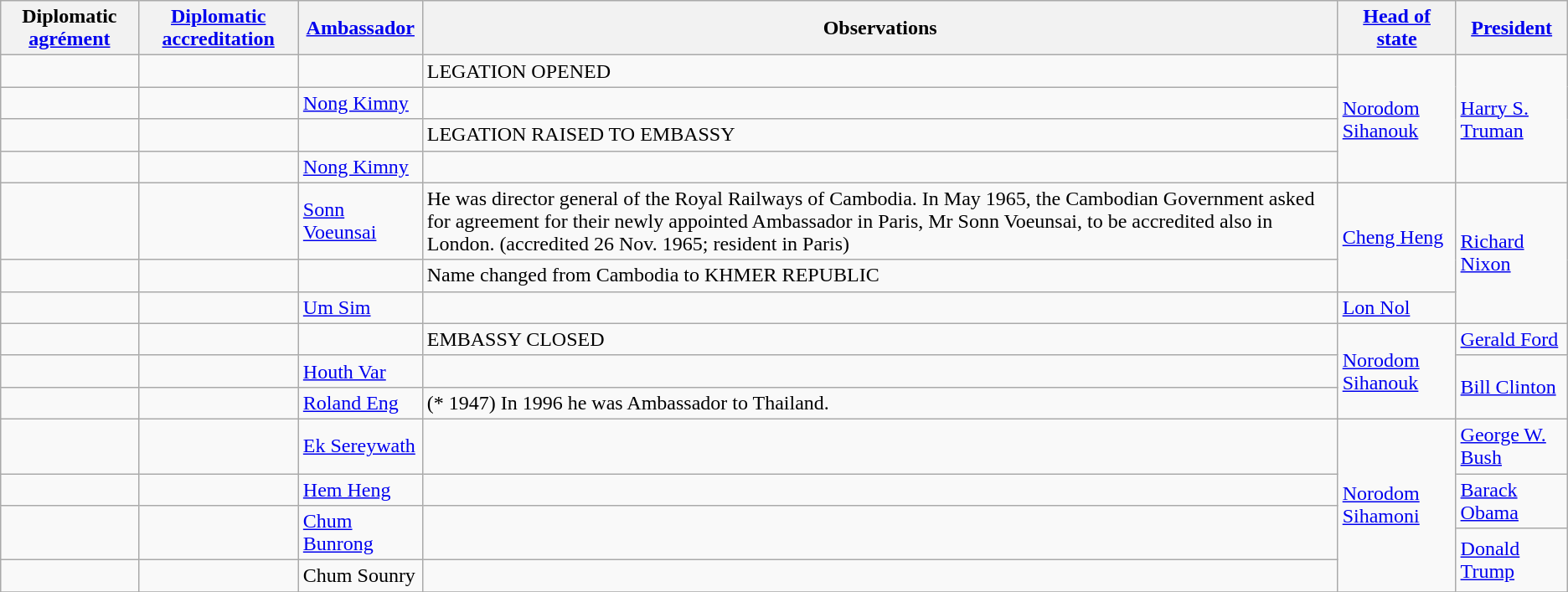<table class="wikitable sortable">
<tr>
<th>Diplomatic <a href='#'>agrément</a></th>
<th><a href='#'>Diplomatic accreditation</a></th>
<th><a href='#'>Ambassador</a></th>
<th>Observations</th>
<th><a href='#'>Head of state</a></th>
<th><a href='#'>President</a></th>
</tr>
<tr>
<td></td>
<td></td>
<td></td>
<td>LEGATION OPENED</td>
<td rowspan="4"><a href='#'>Norodom Sihanouk</a></td>
<td rowspan="4"><a href='#'>Harry S. Truman</a></td>
</tr>
<tr>
<td></td>
<td></td>
<td><a href='#'>Nong Kimny</a></td>
<td></td>
</tr>
<tr>
<td></td>
<td></td>
<td></td>
<td>LEGATION RAISED TO EMBASSY</td>
</tr>
<tr>
<td></td>
<td></td>
<td><a href='#'>Nong Kimny</a></td>
<td></td>
</tr>
<tr>
<td></td>
<td></td>
<td><a href='#'>Sonn Voeunsai</a></td>
<td>He was director general of the Royal Railways of Cambodia. In May 1965, the Cambodian Government asked for agreement for their newly appointed Ambassador in Paris, Mr Sonn Voeunsai, to be accredited also in London. (accredited 26 Nov. 1965; resident in Paris)</td>
<td rowspan="2"><a href='#'>Cheng Heng</a></td>
<td rowspan="3"><a href='#'>Richard Nixon</a></td>
</tr>
<tr>
<td></td>
<td></td>
<td></td>
<td>Name changed from Cambodia to KHMER REPUBLIC</td>
</tr>
<tr>
<td></td>
<td></td>
<td><a href='#'>Um Sim</a></td>
<td></td>
<td><a href='#'>Lon Nol</a></td>
</tr>
<tr>
<td></td>
<td></td>
<td></td>
<td>EMBASSY CLOSED</td>
<td rowspan="3"><a href='#'>Norodom Sihanouk</a></td>
<td><a href='#'>Gerald Ford</a></td>
</tr>
<tr>
<td></td>
<td></td>
<td><a href='#'>Houth Var</a></td>
<td></td>
<td rowspan="2"><a href='#'>Bill Clinton</a></td>
</tr>
<tr>
<td></td>
<td></td>
<td><a href='#'>Roland Eng</a></td>
<td>(* 1947) In 1996 he was Ambassador to Thailand.</td>
</tr>
<tr>
<td></td>
<td></td>
<td><a href='#'>Ek Sereywath</a></td>
<td></td>
<td rowspan="5"><a href='#'>Norodom Sihamoni</a></td>
<td><a href='#'>George W. Bush</a></td>
</tr>
<tr>
<td></td>
<td></td>
<td><a href='#'>Hem Heng</a></td>
<td></td>
<td rowspan="2"><a href='#'>Barack Obama</a></td>
</tr>
<tr>
<td rowspan="2"></td>
<td rowspan="2"></td>
<td rowspan="2"><a href='#'>Chum Bunrong</a></td>
<td rowspan="2"></td>
</tr>
<tr>
<td rowspan="2"><a href='#'>Donald Trump</a></td>
</tr>
<tr>
<td></td>
<td></td>
<td>Chum Sounry</td>
<td></td>
</tr>
<tr>
</tr>
</table>
